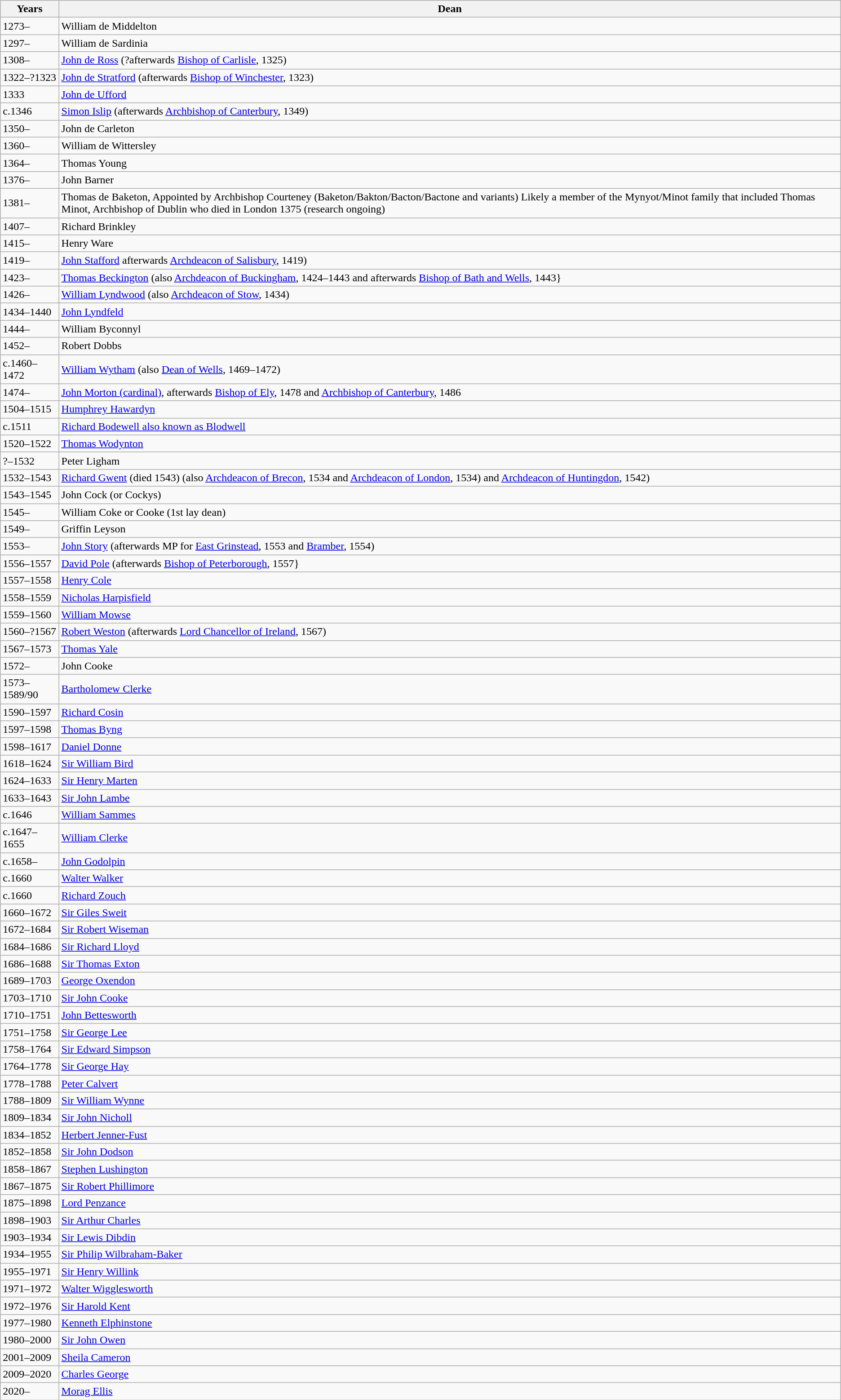<table class="wikitable">
<tr>
<th>Years</th>
<th>Dean</th>
</tr>
<tr>
<td>1273–</td>
<td>William de Middelton</td>
</tr>
<tr>
<td>1297–</td>
<td>William de Sardinia</td>
</tr>
<tr>
<td>1308–</td>
<td><a href='#'>John de Ross</a> (?afterwards <a href='#'>Bishop of Carlisle</a>, 1325)</td>
</tr>
<tr>
<td>1322–?1323</td>
<td><a href='#'>John de Stratford</a> (afterwards <a href='#'>Bishop of Winchester</a>, 1323)</td>
</tr>
<tr>
<td>1333</td>
<td><a href='#'>John de Ufford</a></td>
</tr>
<tr>
<td>c.1346</td>
<td><a href='#'>Simon Islip</a> (afterwards <a href='#'>Archbishop of Canterbury</a>, 1349)</td>
</tr>
<tr>
<td>1350–</td>
<td>John de Carleton</td>
</tr>
<tr>
<td>1360–</td>
<td>William de Wittersley</td>
</tr>
<tr>
<td>1364–</td>
<td>Thomas Young</td>
</tr>
<tr>
<td>1376–</td>
<td>John Barner</td>
</tr>
<tr>
<td>1381–</td>
<td>Thomas de Baketon, Appointed by Archbishop Courteney (Baketon/Bakton/Bacton/Bactone and variants) Likely a member of the Mynyot/Minot family that included Thomas Minot, Archbishop of Dublin who died in London 1375 (research ongoing)</td>
</tr>
<tr>
<td>1407–</td>
<td>Richard Brinkley</td>
</tr>
<tr>
<td>1415–</td>
<td>Henry Ware</td>
</tr>
<tr>
<td>1419–</td>
<td><a href='#'>John Stafford</a> afterwards <a href='#'>Archdeacon of Salisbury</a>, 1419)</td>
</tr>
<tr>
<td>1423–</td>
<td><a href='#'>Thomas Beckington</a> (also <a href='#'>Archdeacon of Buckingham</a>, 1424–1443 and afterwards <a href='#'>Bishop of Bath and Wells</a>, 1443}</td>
</tr>
<tr>
<td>1426–</td>
<td><a href='#'>William Lyndwood</a> (also <a href='#'>Archdeacon of Stow</a>, 1434)</td>
</tr>
<tr>
<td>1434–1440</td>
<td><a href='#'>John Lyndfeld</a></td>
</tr>
<tr>
<td>1444–</td>
<td>William Byconnyl</td>
</tr>
<tr>
<td>1452–</td>
<td>Robert Dobbs</td>
</tr>
<tr>
<td>c.1460–1472</td>
<td><a href='#'>William Wytham</a> (also <a href='#'>Dean of Wells</a>, 1469–1472)</td>
</tr>
<tr>
<td>1474–</td>
<td><a href='#'>John Morton (cardinal)</a>, afterwards <a href='#'>Bishop of Ely</a>, 1478 and <a href='#'>Archbishop of Canterbury</a>, 1486 </td>
</tr>
<tr>
<td>1504–1515</td>
<td><a href='#'>Humphrey Hawardyn</a></td>
</tr>
<tr>
<td>c.1511</td>
<td><a href='#'>Richard Bodewell also known as Blodwell</a></td>
</tr>
<tr>
<td>1520–1522</td>
<td><a href='#'>Thomas Wodynton</a></td>
</tr>
<tr>
<td>?–1532</td>
<td>Peter Ligham</td>
</tr>
<tr>
<td>1532–1543</td>
<td><a href='#'>Richard Gwent</a> (died 1543) (also <a href='#'>Archdeacon of Brecon</a>, 1534 and <a href='#'>Archdeacon of London</a>, 1534) and <a href='#'>Archdeacon of Huntingdon</a>, 1542)</td>
</tr>
<tr>
<td>1543–1545</td>
<td>John Cock (or Cockys)</td>
</tr>
<tr>
<td>1545–</td>
<td>William Coke or Cooke (1st lay dean)</td>
</tr>
<tr>
<td>1549–</td>
<td>Griffin Leyson</td>
</tr>
<tr>
<td>1553–</td>
<td><a href='#'>John Story</a> (afterwards MP for <a href='#'>East Grinstead</a>, 1553 and <a href='#'>Bramber</a>, 1554)</td>
</tr>
<tr>
<td>1556–1557</td>
<td><a href='#'>David Pole</a> (afterwards <a href='#'>Bishop of Peterborough</a>, 1557}</td>
</tr>
<tr>
<td>1557–1558</td>
<td><a href='#'>Henry Cole</a></td>
</tr>
<tr>
<td>1558–1559</td>
<td><a href='#'>Nicholas Harpisfield</a></td>
</tr>
<tr>
<td>1559–1560</td>
<td><a href='#'>William Mowse</a></td>
</tr>
<tr>
<td>1560–?1567</td>
<td><a href='#'>Robert Weston</a> (afterwards <a href='#'>Lord Chancellor of Ireland</a>, 1567)</td>
</tr>
<tr>
<td>1567–1573</td>
<td><a href='#'>Thomas Yale</a></td>
</tr>
<tr>
<td>1572–</td>
<td>John Cooke</td>
</tr>
<tr>
<td>1573–1589/90</td>
<td><a href='#'>Bartholomew Clerke</a></td>
</tr>
<tr>
<td>1590–1597</td>
<td><a href='#'>Richard Cosin</a></td>
</tr>
<tr>
<td>1597–1598</td>
<td><a href='#'>Thomas Byng</a></td>
</tr>
<tr>
<td>1598–1617</td>
<td><a href='#'>Daniel Donne</a></td>
</tr>
<tr>
<td>1618–1624</td>
<td><a href='#'>Sir William Bird</a></td>
</tr>
<tr>
<td>1624–1633</td>
<td><a href='#'>Sir Henry Marten</a></td>
</tr>
<tr>
<td>1633–1643</td>
<td><a href='#'>Sir John Lambe</a></td>
</tr>
<tr>
<td>c.1646</td>
<td><a href='#'>William Sammes</a></td>
</tr>
<tr>
<td>c.1647–1655</td>
<td><a href='#'>William Clerke</a></td>
</tr>
<tr>
<td>c.1658–</td>
<td><a href='#'>John Godolpin</a></td>
</tr>
<tr>
<td>c.1660</td>
<td><a href='#'>Walter Walker</a></td>
</tr>
<tr>
<td>c.1660</td>
<td><a href='#'>Richard Zouch</a></td>
</tr>
<tr>
<td>1660–1672</td>
<td><a href='#'>Sir Giles Sweit</a></td>
</tr>
<tr>
<td>1672–1684</td>
<td><a href='#'>Sir Robert Wiseman</a></td>
</tr>
<tr>
<td>1684–1686</td>
<td><a href='#'>Sir Richard Lloyd</a></td>
</tr>
<tr>
<td>1686–1688</td>
<td><a href='#'>Sir Thomas Exton</a></td>
</tr>
<tr>
<td>1689–1703</td>
<td><a href='#'>George Oxendon</a></td>
</tr>
<tr>
<td>1703–1710</td>
<td><a href='#'>Sir John Cooke</a></td>
</tr>
<tr>
<td>1710–1751</td>
<td><a href='#'>John Bettesworth</a></td>
</tr>
<tr>
<td>1751–1758</td>
<td><a href='#'>Sir George Lee</a></td>
</tr>
<tr>
<td>1758–1764</td>
<td><a href='#'>Sir Edward Simpson</a></td>
</tr>
<tr>
<td>1764–1778</td>
<td><a href='#'>Sir George Hay</a></td>
</tr>
<tr>
<td>1778–1788</td>
<td><a href='#'>Peter Calvert</a></td>
</tr>
<tr>
<td>1788–1809</td>
<td><a href='#'>Sir William Wynne</a></td>
</tr>
<tr>
<td>1809–1834</td>
<td><a href='#'>Sir John Nicholl</a></td>
</tr>
<tr>
<td>1834–1852</td>
<td><a href='#'>Herbert Jenner-Fust</a></td>
</tr>
<tr>
<td>1852–1858</td>
<td><a href='#'>Sir John Dodson</a></td>
</tr>
<tr>
<td>1858–1867</td>
<td><a href='#'>Stephen Lushington</a></td>
</tr>
<tr>
<td>1867–1875</td>
<td><a href='#'>Sir Robert Phillimore</a></td>
</tr>
<tr>
<td>1875–1898</td>
<td><a href='#'>Lord Penzance</a></td>
</tr>
<tr>
<td>1898–1903</td>
<td><a href='#'>Sir Arthur Charles</a></td>
</tr>
<tr>
<td>1903–1934</td>
<td><a href='#'>Sir Lewis Dibdin</a></td>
</tr>
<tr>
<td>1934–1955</td>
<td><a href='#'>Sir Philip Wilbraham-Baker</a></td>
</tr>
<tr>
<td>1955–1971</td>
<td><a href='#'>Sir Henry Willink</a></td>
</tr>
<tr>
<td>1971–1972</td>
<td><a href='#'>Walter Wigglesworth</a></td>
</tr>
<tr>
<td>1972–1976</td>
<td><a href='#'>Sir Harold Kent</a></td>
</tr>
<tr>
<td>1977–1980</td>
<td><a href='#'>Kenneth Elphinstone</a></td>
</tr>
<tr>
<td>1980–2000</td>
<td><a href='#'>Sir John Owen</a></td>
</tr>
<tr>
<td>2001–2009</td>
<td><a href='#'>Sheila Cameron</a></td>
</tr>
<tr>
<td>2009–2020</td>
<td><a href='#'>Charles George</a></td>
</tr>
<tr>
<td>2020–</td>
<td><a href='#'>Morag Ellis</a></td>
</tr>
</table>
